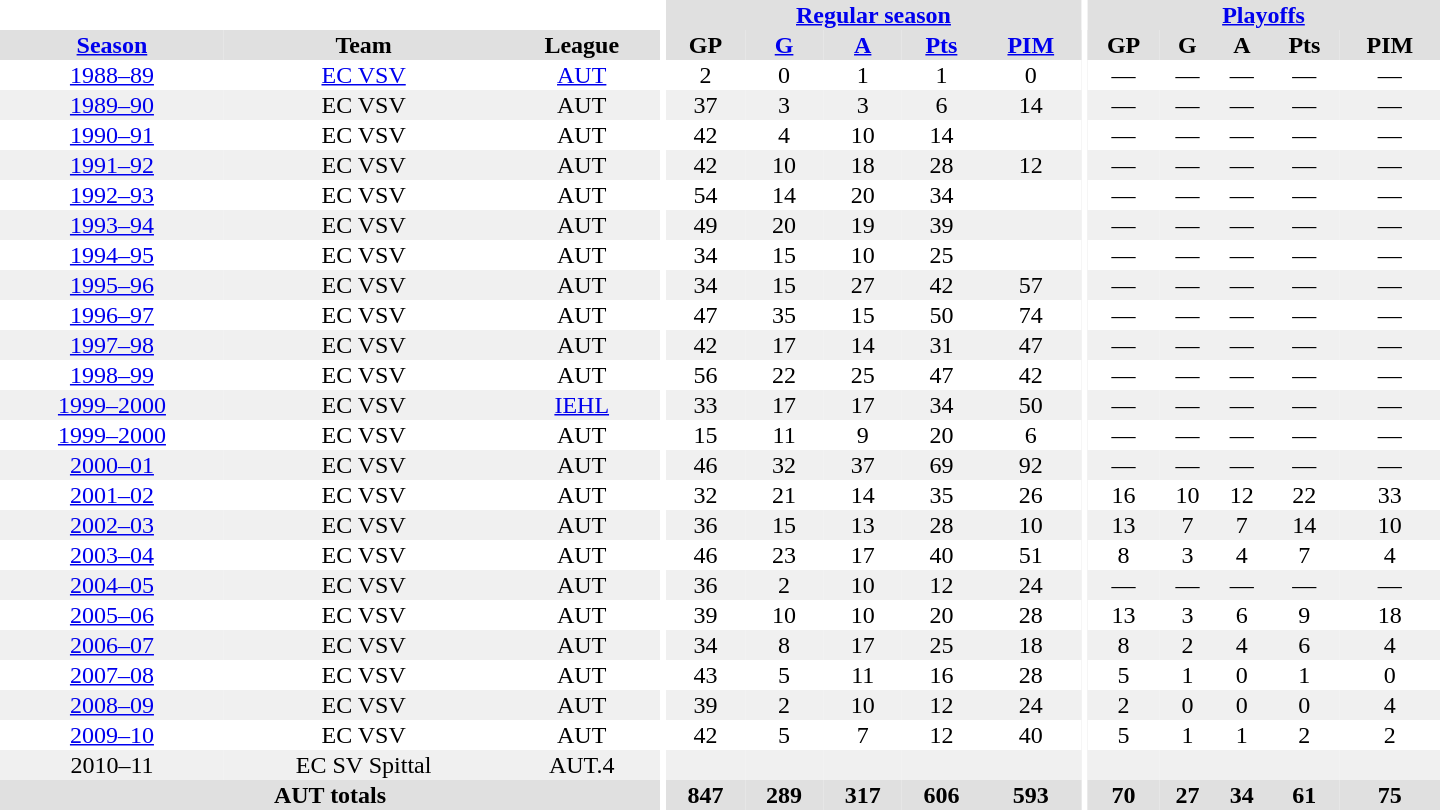<table border="0" cellpadding="1" cellspacing="0" style="text-align:center; width:60em">
<tr bgcolor="#e0e0e0">
<th colspan="3" bgcolor="#ffffff"></th>
<th rowspan="99" bgcolor="#ffffff"></th>
<th colspan="5"><a href='#'>Regular season</a></th>
<th rowspan="99" bgcolor="#ffffff"></th>
<th colspan="5"><a href='#'>Playoffs</a></th>
</tr>
<tr bgcolor="#e0e0e0">
<th><a href='#'>Season</a></th>
<th>Team</th>
<th>League</th>
<th>GP</th>
<th><a href='#'>G</a></th>
<th><a href='#'>A</a></th>
<th><a href='#'>Pts</a></th>
<th><a href='#'>PIM</a></th>
<th>GP</th>
<th>G</th>
<th>A</th>
<th>Pts</th>
<th>PIM</th>
</tr>
<tr>
<td><a href='#'>1988–89</a></td>
<td><a href='#'>EC VSV</a></td>
<td><a href='#'>AUT</a></td>
<td>2</td>
<td>0</td>
<td>1</td>
<td>1</td>
<td>0</td>
<td>—</td>
<td>—</td>
<td>—</td>
<td>—</td>
<td>—</td>
</tr>
<tr bgcolor="#f0f0f0">
<td><a href='#'>1989–90</a></td>
<td>EC VSV</td>
<td>AUT</td>
<td>37</td>
<td>3</td>
<td>3</td>
<td>6</td>
<td>14</td>
<td>—</td>
<td>—</td>
<td>—</td>
<td>—</td>
<td>—</td>
</tr>
<tr>
<td><a href='#'>1990–91</a></td>
<td>EC VSV</td>
<td>AUT</td>
<td>42</td>
<td>4</td>
<td>10</td>
<td>14</td>
<td></td>
<td>—</td>
<td>—</td>
<td>—</td>
<td>—</td>
<td>—</td>
</tr>
<tr bgcolor="#f0f0f0">
<td><a href='#'>1991–92</a></td>
<td>EC VSV</td>
<td>AUT</td>
<td>42</td>
<td>10</td>
<td>18</td>
<td>28</td>
<td>12</td>
<td>—</td>
<td>—</td>
<td>—</td>
<td>—</td>
<td>—</td>
</tr>
<tr>
<td><a href='#'>1992–93</a></td>
<td>EC VSV</td>
<td>AUT</td>
<td>54</td>
<td>14</td>
<td>20</td>
<td>34</td>
<td></td>
<td>—</td>
<td>—</td>
<td>—</td>
<td>—</td>
<td>—</td>
</tr>
<tr bgcolor="#f0f0f0">
<td><a href='#'>1993–94</a></td>
<td>EC VSV</td>
<td>AUT</td>
<td>49</td>
<td>20</td>
<td>19</td>
<td>39</td>
<td></td>
<td>—</td>
<td>—</td>
<td>—</td>
<td>—</td>
<td>—</td>
</tr>
<tr>
<td><a href='#'>1994–95</a></td>
<td>EC VSV</td>
<td>AUT</td>
<td>34</td>
<td>15</td>
<td>10</td>
<td>25</td>
<td></td>
<td>—</td>
<td>—</td>
<td>—</td>
<td>—</td>
<td>—</td>
</tr>
<tr bgcolor="#f0f0f0">
<td><a href='#'>1995–96</a></td>
<td>EC VSV</td>
<td>AUT</td>
<td>34</td>
<td>15</td>
<td>27</td>
<td>42</td>
<td>57</td>
<td>—</td>
<td>—</td>
<td>—</td>
<td>—</td>
<td>—</td>
</tr>
<tr>
<td><a href='#'>1996–97</a></td>
<td>EC VSV</td>
<td>AUT</td>
<td>47</td>
<td>35</td>
<td>15</td>
<td>50</td>
<td>74</td>
<td>—</td>
<td>—</td>
<td>—</td>
<td>—</td>
<td>—</td>
</tr>
<tr bgcolor="#f0f0f0">
<td><a href='#'>1997–98</a></td>
<td>EC VSV</td>
<td>AUT</td>
<td>42</td>
<td>17</td>
<td>14</td>
<td>31</td>
<td>47</td>
<td>—</td>
<td>—</td>
<td>—</td>
<td>—</td>
<td>—</td>
</tr>
<tr>
<td><a href='#'>1998–99</a></td>
<td>EC VSV</td>
<td>AUT</td>
<td>56</td>
<td>22</td>
<td>25</td>
<td>47</td>
<td>42</td>
<td>—</td>
<td>—</td>
<td>—</td>
<td>—</td>
<td>—</td>
</tr>
<tr bgcolor="#f0f0f0">
<td><a href='#'>1999–2000</a></td>
<td>EC VSV</td>
<td><a href='#'>IEHL</a></td>
<td>33</td>
<td>17</td>
<td>17</td>
<td>34</td>
<td>50</td>
<td>—</td>
<td>—</td>
<td>—</td>
<td>—</td>
<td>—</td>
</tr>
<tr>
<td><a href='#'>1999–2000</a></td>
<td>EC VSV</td>
<td>AUT</td>
<td>15</td>
<td>11</td>
<td>9</td>
<td>20</td>
<td>6</td>
<td>—</td>
<td>—</td>
<td>—</td>
<td>—</td>
<td>—</td>
</tr>
<tr bgcolor="#f0f0f0">
<td><a href='#'>2000–01</a></td>
<td>EC VSV</td>
<td>AUT</td>
<td>46</td>
<td>32</td>
<td>37</td>
<td>69</td>
<td>92</td>
<td>—</td>
<td>—</td>
<td>—</td>
<td>—</td>
<td>—</td>
</tr>
<tr>
<td><a href='#'>2001–02</a></td>
<td>EC VSV</td>
<td>AUT</td>
<td>32</td>
<td>21</td>
<td>14</td>
<td>35</td>
<td>26</td>
<td>16</td>
<td>10</td>
<td>12</td>
<td>22</td>
<td>33</td>
</tr>
<tr bgcolor="#f0f0f0">
<td><a href='#'>2002–03</a></td>
<td>EC VSV</td>
<td>AUT</td>
<td>36</td>
<td>15</td>
<td>13</td>
<td>28</td>
<td>10</td>
<td>13</td>
<td>7</td>
<td>7</td>
<td>14</td>
<td>10</td>
</tr>
<tr>
<td><a href='#'>2003–04</a></td>
<td>EC VSV</td>
<td>AUT</td>
<td>46</td>
<td>23</td>
<td>17</td>
<td>40</td>
<td>51</td>
<td>8</td>
<td>3</td>
<td>4</td>
<td>7</td>
<td>4</td>
</tr>
<tr bgcolor="#f0f0f0">
<td><a href='#'>2004–05</a></td>
<td>EC VSV</td>
<td>AUT</td>
<td>36</td>
<td>2</td>
<td>10</td>
<td>12</td>
<td>24</td>
<td>—</td>
<td>—</td>
<td>—</td>
<td>—</td>
<td>—</td>
</tr>
<tr>
<td><a href='#'>2005–06</a></td>
<td>EC VSV</td>
<td>AUT</td>
<td>39</td>
<td>10</td>
<td>10</td>
<td>20</td>
<td>28</td>
<td>13</td>
<td>3</td>
<td>6</td>
<td>9</td>
<td>18</td>
</tr>
<tr bgcolor="#f0f0f0">
<td><a href='#'>2006–07</a></td>
<td>EC VSV</td>
<td>AUT</td>
<td>34</td>
<td>8</td>
<td>17</td>
<td>25</td>
<td>18</td>
<td>8</td>
<td>2</td>
<td>4</td>
<td>6</td>
<td>4</td>
</tr>
<tr>
<td><a href='#'>2007–08</a></td>
<td>EC VSV</td>
<td>AUT</td>
<td>43</td>
<td>5</td>
<td>11</td>
<td>16</td>
<td>28</td>
<td>5</td>
<td>1</td>
<td>0</td>
<td>1</td>
<td>0</td>
</tr>
<tr bgcolor="#f0f0f0">
<td><a href='#'>2008–09</a></td>
<td>EC VSV</td>
<td>AUT</td>
<td>39</td>
<td>2</td>
<td>10</td>
<td>12</td>
<td>24</td>
<td>2</td>
<td>0</td>
<td>0</td>
<td>0</td>
<td>4</td>
</tr>
<tr>
<td><a href='#'>2009–10</a></td>
<td>EC VSV</td>
<td>AUT</td>
<td>42</td>
<td>5</td>
<td>7</td>
<td>12</td>
<td>40</td>
<td>5</td>
<td>1</td>
<td>1</td>
<td>2</td>
<td>2</td>
</tr>
<tr bgcolor="#f0f0f0">
<td>2010–11</td>
<td>EC SV Spittal</td>
<td>AUT.4</td>
<td></td>
<td></td>
<td></td>
<td></td>
<td></td>
<td></td>
<td></td>
<td></td>
<td></td>
<td></td>
</tr>
<tr bgcolor="#e0e0e0">
<th colspan="3">AUT totals</th>
<th>847</th>
<th>289</th>
<th>317</th>
<th>606</th>
<th>593</th>
<th>70</th>
<th>27</th>
<th>34</th>
<th>61</th>
<th>75</th>
</tr>
</table>
